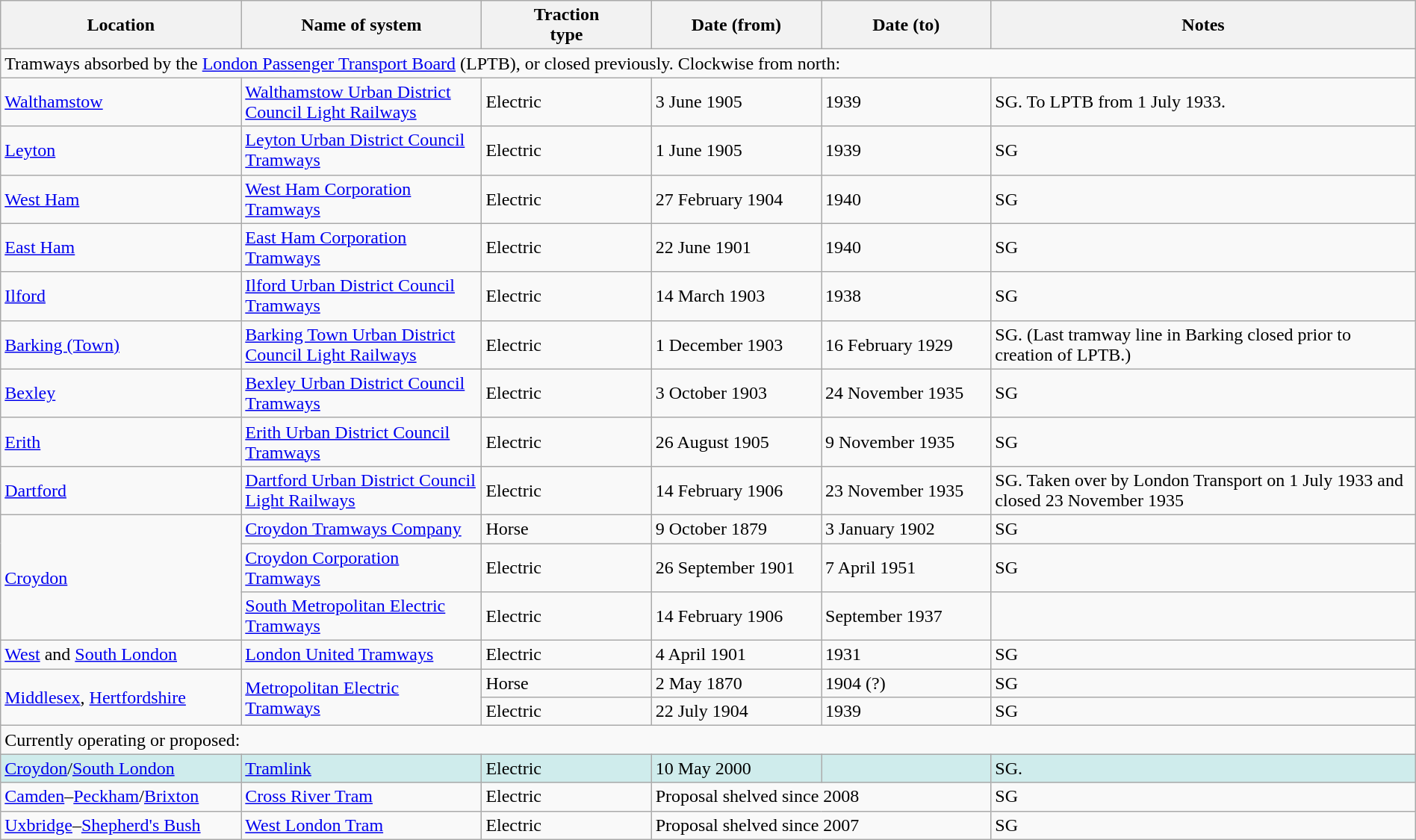<table class="wikitable" width=100%>
<tr>
<th width=17%>Location</th>
<th width=17%>Name of system</th>
<th width=12%>Traction<br>type</th>
<th width=12%>Date (from)</th>
<th width=12%>Date (to)</th>
<th width=30%>Notes</th>
</tr>
<tr>
<td colspan=6>Tramways absorbed by the <a href='#'>London Passenger Transport Board</a> (LPTB), or closed previously. Clockwise from north:</td>
</tr>
<tr>
<td><a href='#'>Walthamstow</a></td>
<td><a href='#'>Walthamstow Urban District Council Light Railways</a></td>
<td>Electric</td>
<td>3 June 1905</td>
<td>1939</td>
<td>SG. To LPTB from 1 July 1933.</td>
</tr>
<tr>
<td><a href='#'>Leyton</a></td>
<td><a href='#'>Leyton Urban District Council Tramways</a></td>
<td>Electric</td>
<td>1 June 1905</td>
<td>1939</td>
<td>SG</td>
</tr>
<tr>
<td><a href='#'>West Ham</a></td>
<td><a href='#'>West Ham Corporation Tramways</a></td>
<td>Electric</td>
<td>27 February 1904</td>
<td>1940</td>
<td>SG</td>
</tr>
<tr>
<td><a href='#'>East Ham</a></td>
<td><a href='#'>East Ham Corporation Tramways</a></td>
<td>Electric</td>
<td>22 June 1901</td>
<td>1940</td>
<td>SG</td>
</tr>
<tr>
<td><a href='#'>Ilford</a></td>
<td><a href='#'>Ilford Urban District Council Tramways</a></td>
<td>Electric</td>
<td>14 March 1903</td>
<td>1938</td>
<td>SG</td>
</tr>
<tr>
<td><a href='#'>Barking (Town)</a></td>
<td><a href='#'>Barking Town Urban District Council Light Railways</a></td>
<td>Electric</td>
<td>1 December 1903</td>
<td>16 February 1929</td>
<td>SG. (Last tramway line in Barking closed prior to creation of LPTB.)</td>
</tr>
<tr>
<td><a href='#'>Bexley</a></td>
<td><a href='#'>Bexley Urban District Council Tramways</a></td>
<td>Electric</td>
<td>3 October 1903</td>
<td>24 November 1935</td>
<td>SG</td>
</tr>
<tr>
<td><a href='#'>Erith</a></td>
<td><a href='#'>Erith Urban District Council Tramways</a></td>
<td>Electric</td>
<td>26 August 1905</td>
<td>9 November 1935</td>
<td>SG</td>
</tr>
<tr>
<td><a href='#'>Dartford</a></td>
<td><a href='#'>Dartford Urban District Council Light Railways</a></td>
<td>Electric</td>
<td>14 February 1906</td>
<td>23 November 1935</td>
<td>SG. Taken over by London Transport on 1 July 1933 and closed 23 November 1935</td>
</tr>
<tr>
<td rowspan=3><a href='#'>Croydon</a></td>
<td><a href='#'>Croydon Tramways Company</a></td>
<td>Horse</td>
<td>9 October 1879</td>
<td>3 January 1902</td>
<td>SG</td>
</tr>
<tr>
<td><a href='#'>Croydon Corporation Tramways</a></td>
<td>Electric</td>
<td>26 September 1901</td>
<td>7 April 1951</td>
<td>SG</td>
</tr>
<tr>
<td><a href='#'>South Metropolitan Electric Tramways</a></td>
<td>Electric</td>
<td>14 February 1906</td>
<td>September 1937</td>
<td></td>
</tr>
<tr>
<td><a href='#'>West</a> and <a href='#'>South London</a></td>
<td><a href='#'>London United Tramways</a></td>
<td>Electric</td>
<td>4 April 1901</td>
<td>1931</td>
<td>SG</td>
</tr>
<tr>
<td rowspan=2><a href='#'>Middlesex</a>, <a href='#'>Hertfordshire</a></td>
<td rowspan=2><a href='#'>Metropolitan Electric Tramways</a></td>
<td>Horse</td>
<td>2 May 1870</td>
<td>1904 (?)</td>
<td>SG</td>
</tr>
<tr>
<td>Electric</td>
<td>22 July 1904</td>
<td>1939</td>
<td>SG</td>
</tr>
<tr>
<td colspan=6>Currently operating or proposed:</td>
</tr>
<tr>
<td style="background:#CFECEC"><a href='#'>Croydon</a>/<a href='#'>South London</a></td>
<td style="background:#CFECEC"><a href='#'>Tramlink</a></td>
<td style="background:#CFECEC">Electric</td>
<td style="background:#CFECEC">10 May 2000</td>
<td style="background:#CFECEC"></td>
<td style="background:#CFECEC">SG.  </td>
</tr>
<tr>
<td><a href='#'>Camden</a>–<a href='#'>Peckham</a>/<a href='#'>Brixton</a></td>
<td><a href='#'>Cross River Tram</a></td>
<td>Electric</td>
<td colspan=2>Proposal shelved since 2008</td>
<td>SG</td>
</tr>
<tr>
<td><a href='#'>Uxbridge</a>–<a href='#'>Shepherd's Bush</a></td>
<td><a href='#'>West London Tram</a></td>
<td>Electric</td>
<td colspan=2>Proposal shelved since 2007</td>
<td>SG</td>
</tr>
</table>
